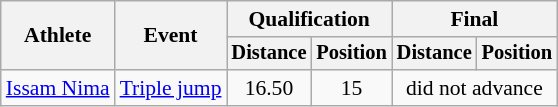<table class=wikitable style="font-size:90%">
<tr>
<th rowspan="2">Athlete</th>
<th rowspan="2">Event</th>
<th colspan="2">Qualification</th>
<th colspan="2">Final</th>
</tr>
<tr style="font-size:95%">
<th>Distance</th>
<th>Position</th>
<th>Distance</th>
<th>Position</th>
</tr>
<tr align=center>
<td align=left><a href='#'>Issam Nima</a></td>
<td align=left><a href='#'>Triple jump</a></td>
<td>16.50</td>
<td>15</td>
<td colspan=2>did not advance</td>
</tr>
</table>
